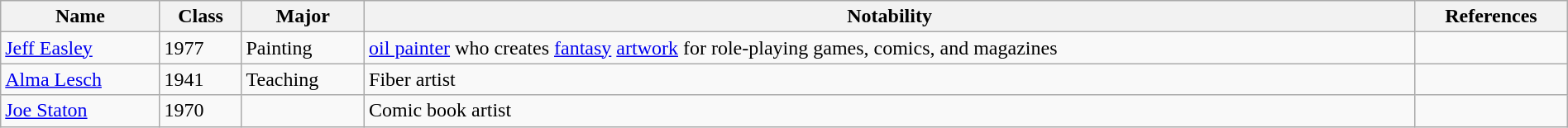<table class="wikitable sortable" style="width:100%;">
<tr>
<th>Name</th>
<th>Class</th>
<th>Major</th>
<th>Notability</th>
<th>References</th>
</tr>
<tr>
<td><a href='#'>Jeff Easley</a></td>
<td>1977</td>
<td>Painting</td>
<td><a href='#'>oil painter</a> who creates <a href='#'>fantasy</a> <a href='#'>artwork</a> for role-playing games, comics, and magazines</td>
<td></td>
</tr>
<tr>
<td><a href='#'>Alma Lesch</a></td>
<td>1941</td>
<td>Teaching</td>
<td>Fiber artist</td>
<td></td>
</tr>
<tr>
<td><a href='#'>Joe Staton</a></td>
<td>1970</td>
<td></td>
<td>Comic book artist</td>
<td></td>
</tr>
</table>
